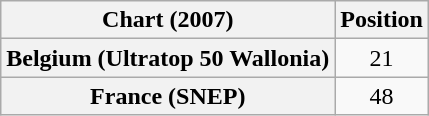<table class="wikitable sortable plainrowheaders" style="text-align:center">
<tr>
<th>Chart (2007)</th>
<th>Position</th>
</tr>
<tr>
<th scope="row">Belgium (Ultratop 50 Wallonia)</th>
<td>21</td>
</tr>
<tr>
<th scope="row">France (SNEP)</th>
<td>48</td>
</tr>
</table>
